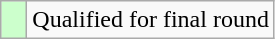<table class="wikitable">
<tr>
<td style="width:10px; background:#cfc"></td>
<td>Qualified for final round</td>
</tr>
</table>
